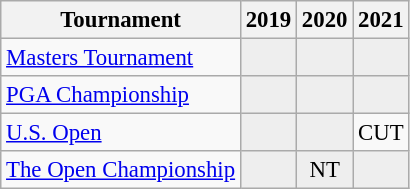<table class="wikitable" style="font-size:95%;text-align:center;">
<tr>
<th>Tournament</th>
<th>2019</th>
<th>2020</th>
<th>2021</th>
</tr>
<tr>
<td align=left><a href='#'>Masters Tournament</a></td>
<td style="background:#eeeeee;"></td>
<td style="background:#eeeeee;"></td>
<td style="background:#eeeeee;"></td>
</tr>
<tr>
<td align=left><a href='#'>PGA Championship</a></td>
<td style="background:#eeeeee;"></td>
<td style="background:#eeeeee;"></td>
<td style="background:#eeeeee;"></td>
</tr>
<tr>
<td align=left><a href='#'>U.S. Open</a></td>
<td style="background:#eeeeee;"></td>
<td style="background:#eeeeee;"></td>
<td>CUT</td>
</tr>
<tr>
<td align=left><a href='#'>The Open Championship</a></td>
<td style="background:#eeeeee;"></td>
<td style="background:#eeeeee;">NT</td>
<td style="background:#eeeeee;"></td>
</tr>
</table>
